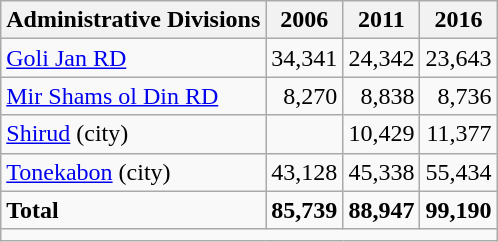<table class="wikitable">
<tr>
<th>Administrative Divisions</th>
<th>2006</th>
<th>2011</th>
<th>2016</th>
</tr>
<tr>
<td><a href='#'>Goli Jan RD</a></td>
<td style="text-align: right;">34,341</td>
<td style="text-align: right;">24,342</td>
<td style="text-align: right;">23,643</td>
</tr>
<tr>
<td><a href='#'>Mir Shams ol Din RD</a></td>
<td style="text-align: right;">8,270</td>
<td style="text-align: right;">8,838</td>
<td style="text-align: right;">8,736</td>
</tr>
<tr>
<td><a href='#'>Shirud</a> (city)</td>
<td style="text-align: right;"></td>
<td style="text-align: right;">10,429</td>
<td style="text-align: right;">11,377</td>
</tr>
<tr>
<td><a href='#'>Tonekabon</a> (city)</td>
<td style="text-align: right;">43,128</td>
<td style="text-align: right;">45,338</td>
<td style="text-align: right;">55,434</td>
</tr>
<tr>
<td><strong>Total</strong></td>
<td style="text-align: right;"><strong>85,739</strong></td>
<td style="text-align: right;"><strong>88,947</strong></td>
<td style="text-align: right;"><strong>99,190</strong></td>
</tr>
<tr>
<td colspan=4></td>
</tr>
</table>
